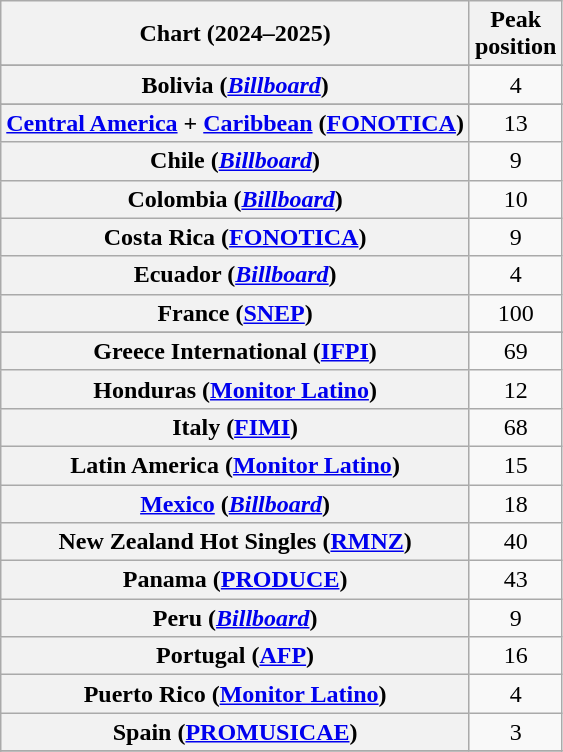<table class="wikitable sortable plainrowheaders" style="text-align:center">
<tr>
<th scope="col">Chart (2024–2025)</th>
<th scope="col">Peak<br>position</th>
</tr>
<tr>
</tr>
<tr>
<th scope="row">Bolivia (<em><a href='#'>Billboard</a></em>)</th>
<td>4</td>
</tr>
<tr>
</tr>
<tr>
<th scope="row"><a href='#'>Central America</a> + <a href='#'>Caribbean</a> (<a href='#'>FONOTICA</a>)</th>
<td>13</td>
</tr>
<tr>
<th scope="row">Chile (<em><a href='#'>Billboard</a></em>)</th>
<td>9</td>
</tr>
<tr>
<th scope="row">Colombia (<em><a href='#'>Billboard</a></em>)</th>
<td>10</td>
</tr>
<tr>
<th scope="row">Costa Rica (<a href='#'>FONOTICA</a>)</th>
<td>9</td>
</tr>
<tr>
<th scope="row">Ecuador (<em><a href='#'>Billboard</a></em>)</th>
<td>4</td>
</tr>
<tr>
<th scope="row">France (<a href='#'>SNEP</a>)</th>
<td>100</td>
</tr>
<tr>
</tr>
<tr>
<th scope="row">Greece International (<a href='#'>IFPI</a>)</th>
<td>69</td>
</tr>
<tr>
<th scope="row">Honduras (<a href='#'>Monitor Latino</a>)</th>
<td>12</td>
</tr>
<tr>
<th scope="row">Italy (<a href='#'>FIMI</a>)</th>
<td>68</td>
</tr>
<tr>
<th scope="row">Latin America (<a href='#'>Monitor Latino</a>)</th>
<td>15</td>
</tr>
<tr>
<th scope="row"><a href='#'>Mexico</a> (<em><a href='#'>Billboard</a></em>)</th>
<td>18</td>
</tr>
<tr>
<th scope="row">New Zealand Hot Singles (<a href='#'>RMNZ</a>)</th>
<td>40</td>
</tr>
<tr>
<th scope="row">Panama (<a href='#'>PRODUCE</a>)</th>
<td>43</td>
</tr>
<tr>
<th scope="row">Peru (<em><a href='#'>Billboard</a></em>)</th>
<td>9</td>
</tr>
<tr>
<th scope="row">Portugal (<a href='#'>AFP</a>)</th>
<td>16</td>
</tr>
<tr>
<th scope="row">Puerto Rico (<a href='#'>Monitor Latino</a>)</th>
<td>4</td>
</tr>
<tr>
<th scope="row">Spain (<a href='#'>PROMUSICAE</a>)</th>
<td>3</td>
</tr>
<tr>
</tr>
<tr>
</tr>
<tr>
</tr>
<tr>
</tr>
</table>
